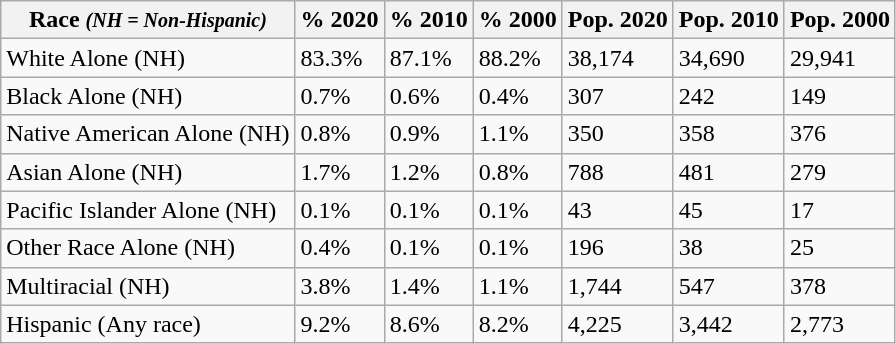<table class="wikitable">
<tr>
<th>Race <em><small>(NH = Non-Hispanic)</small></em></th>
<th>% 2020</th>
<th>% 2010</th>
<th>% 2000</th>
<th>Pop. 2020</th>
<th>Pop. 2010</th>
<th>Pop. 2000</th>
</tr>
<tr>
<td>White Alone (NH)</td>
<td>83.3%</td>
<td>87.1%</td>
<td>88.2%</td>
<td>38,174</td>
<td>34,690</td>
<td>29,941</td>
</tr>
<tr>
<td>Black Alone (NH)</td>
<td>0.7%</td>
<td>0.6%</td>
<td>0.4%</td>
<td>307</td>
<td>242</td>
<td>149</td>
</tr>
<tr>
<td>Native American Alone (NH)</td>
<td>0.8%</td>
<td>0.9%</td>
<td>1.1%</td>
<td>350</td>
<td>358</td>
<td>376</td>
</tr>
<tr>
<td>Asian Alone (NH)</td>
<td>1.7%</td>
<td>1.2%</td>
<td>0.8%</td>
<td>788</td>
<td>481</td>
<td>279</td>
</tr>
<tr>
<td>Pacific Islander Alone (NH)</td>
<td>0.1%</td>
<td>0.1%</td>
<td>0.1%</td>
<td>43</td>
<td>45</td>
<td>17</td>
</tr>
<tr>
<td>Other Race Alone (NH)</td>
<td>0.4%</td>
<td>0.1%</td>
<td>0.1%</td>
<td>196</td>
<td>38</td>
<td>25</td>
</tr>
<tr>
<td>Multiracial (NH)</td>
<td>3.8%</td>
<td>1.4%</td>
<td>1.1%</td>
<td>1,744</td>
<td>547</td>
<td>378</td>
</tr>
<tr>
<td>Hispanic (Any race)</td>
<td>9.2%</td>
<td>8.6%</td>
<td>8.2%</td>
<td>4,225</td>
<td>3,442</td>
<td>2,773</td>
</tr>
</table>
